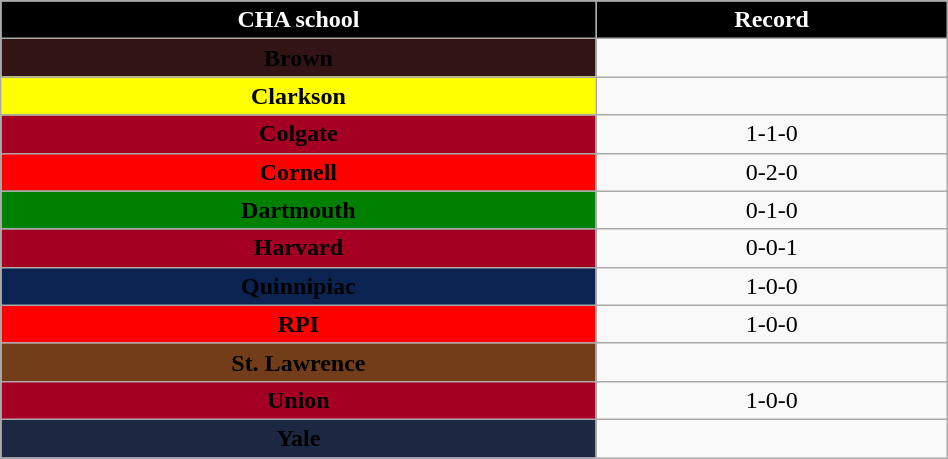<table class="wikitable" width="50%">
<tr align="center"  style=" background:black; color:white;">
<td><strong>CHA school</strong></td>
<td><strong>Record</strong></td>
</tr>
<tr align="center" bgcolor="">
<td bgcolor="#321414"><span> <strong>Brown</strong></span></td>
<td></td>
</tr>
<tr align="center" bgcolor="">
<td bgcolor="yellow"><span> <strong>Clarkson</strong></span></td>
<td></td>
</tr>
<tr align="center" bgcolor="">
<td bgcolor="#A50024"><span> <strong>Colgate</strong></span></td>
<td>1-1-0</td>
</tr>
<tr align="center" bgcolor="">
<td bgcolor="red"><span><strong>Cornell</strong></span></td>
<td>0-2-0</td>
</tr>
<tr align="center" bgcolor="">
<td bgcolor="green"><span><strong>Dartmouth</strong></span></td>
<td>0-1-0</td>
</tr>
<tr align="center" bgcolor="">
<td bgcolor="#A50024"><span> <strong>Harvard</strong></span></td>
<td>0-0-1</td>
</tr>
<tr align="center" bgcolor="">
<td bgcolor="#0a2351"><span> <strong>Quinnipiac</strong></span></td>
<td>1-0-0</td>
</tr>
<tr align="center" bgcolor="">
<td bgcolor="red"><span> <strong>RPI</strong></span></td>
<td>1-0-0</td>
</tr>
<tr align="center" bgcolor="">
<td bgcolor="#733D1A"><span> <strong>St. Lawrence</strong></span></td>
<td></td>
</tr>
<tr align="center" bgcolor="">
<td bgcolor="#A50024"><span> <strong>Union</strong></span></td>
<td>1-0-0</td>
</tr>
<tr align="center" bgcolor="">
<td bgcolor="#1c2841"><span><strong>Yale</strong></span></td>
<td></td>
</tr>
</table>
